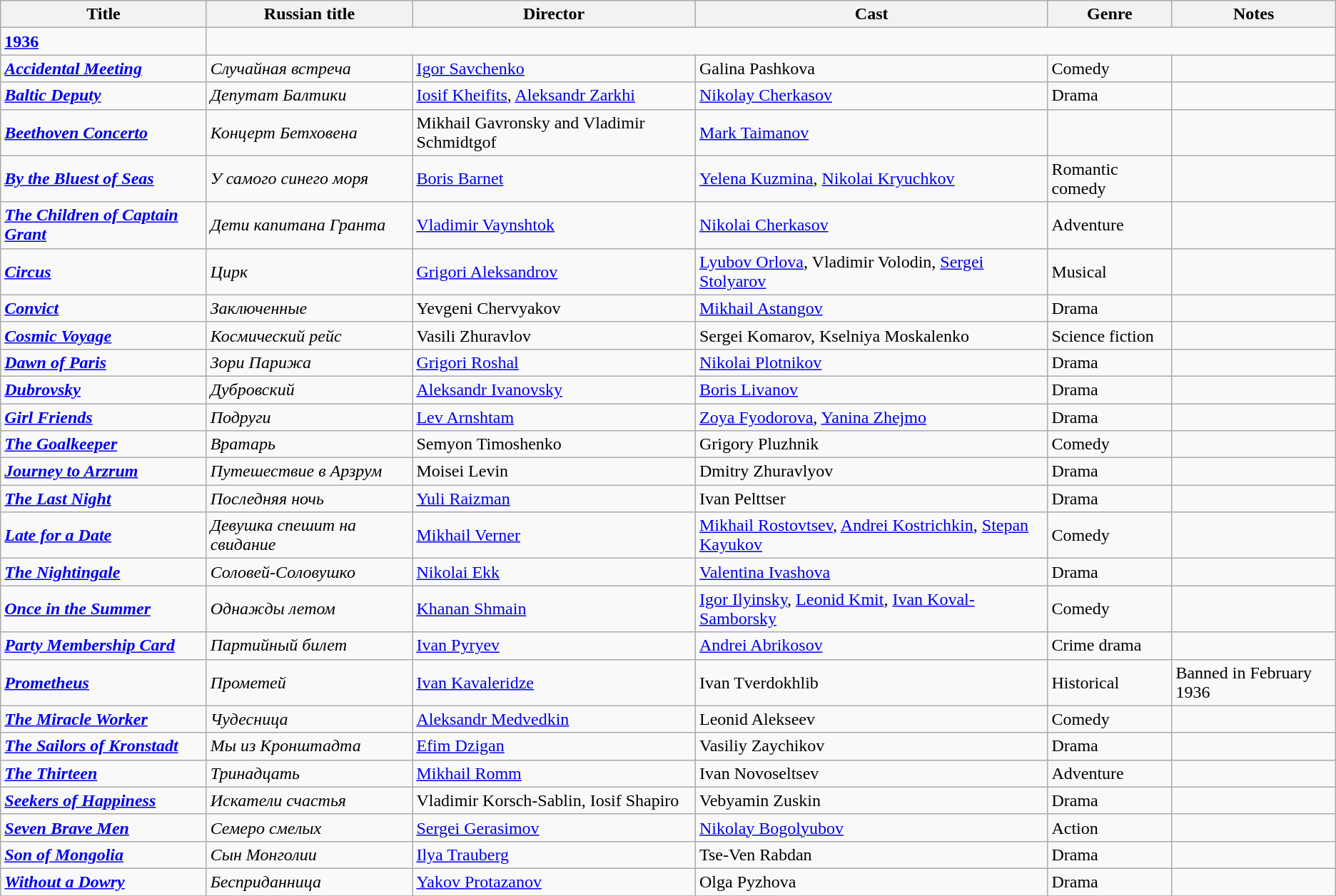<table class="wikitable">
<tr>
<th>Title</th>
<th>Russian title</th>
<th>Director</th>
<th>Cast</th>
<th>Genre</th>
<th>Notes</th>
</tr>
<tr>
<td><strong><a href='#'>1936</a></strong></td>
</tr>
<tr>
<td><strong><em><a href='#'>Accidental Meeting</a></em></strong></td>
<td><em>Случайная встреча</em></td>
<td><a href='#'>Igor Savchenko</a></td>
<td>Galina Pashkova</td>
<td>Comedy</td>
<td></td>
</tr>
<tr>
<td><strong><em><a href='#'>Baltic Deputy</a></em></strong></td>
<td><em>Депутат Балтики</em></td>
<td><a href='#'>Iosif Kheifits</a>, <a href='#'>Aleksandr Zarkhi</a></td>
<td><a href='#'>Nikolay Cherkasov</a></td>
<td>Drama</td>
<td></td>
</tr>
<tr>
<td><strong><em><a href='#'>Beethoven Concerto</a></em></strong></td>
<td><em>Концерт Бетховена</em></td>
<td>Mikhail Gavronsky and Vladimir Schmidtgof</td>
<td><a href='#'>Mark Taimanov</a></td>
<td></td>
<td></td>
</tr>
<tr>
<td><strong><em><a href='#'>By the Bluest of Seas</a></em></strong></td>
<td><em>У самого синего моря</em></td>
<td><a href='#'>Boris Barnet</a></td>
<td><a href='#'>Yelena Kuzmina</a>, <a href='#'>Nikolai Kryuchkov</a></td>
<td>Romantic comedy</td>
<td></td>
</tr>
<tr>
<td><strong><em><a href='#'>The Children of Captain Grant</a></em></strong></td>
<td><em>Дети капитана Гранта</em></td>
<td><a href='#'>Vladimir Vaynshtok</a></td>
<td><a href='#'>Nikolai Cherkasov</a></td>
<td>Adventure</td>
<td></td>
</tr>
<tr>
<td><strong><em><a href='#'>Circus</a></em></strong></td>
<td><em>Цирк</em></td>
<td><a href='#'>Grigori Aleksandrov</a></td>
<td><a href='#'>Lyubov Orlova</a>, Vladimir Volodin, <a href='#'>Sergei Stolyarov</a></td>
<td>Musical</td>
<td></td>
</tr>
<tr>
<td><strong><em><a href='#'>Convict</a></em></strong></td>
<td><em>Заключенные</em></td>
<td>Yevgeni Chervyakov</td>
<td><a href='#'>Mikhail Astangov</a></td>
<td>Drama</td>
<td></td>
</tr>
<tr>
<td><strong><em><a href='#'>Cosmic Voyage</a></em></strong></td>
<td><em>Космический рейс</em></td>
<td>Vasili Zhuravlov</td>
<td>Sergei Komarov, Kselniya Moskalenko</td>
<td>Science fiction</td>
<td></td>
</tr>
<tr>
<td><strong><em><a href='#'>Dawn of Paris</a></em></strong></td>
<td><em>Зори Парижа</em></td>
<td><a href='#'>Grigori Roshal</a></td>
<td><a href='#'>Nikolai Plotnikov</a></td>
<td>Drama</td>
<td></td>
</tr>
<tr>
<td><strong><em><a href='#'>Dubrovsky</a></em></strong></td>
<td><em>Дубровский</em></td>
<td><a href='#'>Aleksandr Ivanovsky</a></td>
<td><a href='#'>Boris Livanov</a></td>
<td>Drama</td>
<td></td>
</tr>
<tr>
<td><strong><em><a href='#'>Girl Friends</a></em></strong></td>
<td><em>Подруги</em></td>
<td><a href='#'>Lev Arnshtam</a></td>
<td><a href='#'>Zoya Fyodorova</a>, <a href='#'>Yanina Zhejmo</a></td>
<td>Drama</td>
<td></td>
</tr>
<tr>
<td><strong><em><a href='#'>The Goalkeeper</a></em></strong></td>
<td><em>Вратарь</em></td>
<td>Semyon Timoshenko</td>
<td>Grigory Pluzhnik</td>
<td>Comedy</td>
<td></td>
</tr>
<tr>
<td><strong><em><a href='#'>Journey to Arzrum</a></em></strong></td>
<td><em>Путешествие в Арзрум</em></td>
<td>Moisei Levin</td>
<td>Dmitry Zhuravlyov</td>
<td>Drama</td>
<td></td>
</tr>
<tr>
<td><strong><em><a href='#'>The Last Night</a></em></strong></td>
<td><em>Последняя ночь</em></td>
<td><a href='#'>Yuli Raizman</a></td>
<td>Ivan Pelttser</td>
<td>Drama</td>
<td></td>
</tr>
<tr>
<td><strong><em><a href='#'>Late for a Date</a></em></strong></td>
<td><em>Девушка спешит на свидание</em></td>
<td><a href='#'>Mikhail Verner</a></td>
<td><a href='#'>Mikhail Rostovtsev</a>, <a href='#'>Andrei Kostrichkin</a>, <a href='#'>Stepan Kayukov</a></td>
<td>Comedy</td>
<td></td>
</tr>
<tr>
<td><strong><em><a href='#'>The Nightingale</a></em></strong></td>
<td><em>Соловей-Соловушко</em></td>
<td><a href='#'>Nikolai Ekk</a></td>
<td><a href='#'>Valentina Ivashova</a></td>
<td>Drama</td>
<td></td>
</tr>
<tr>
<td><strong><em><a href='#'>Once in the Summer</a></em></strong></td>
<td><em>Однажды летом</em></td>
<td><a href='#'>Khanan Shmain</a></td>
<td><a href='#'>Igor Ilyinsky</a>, <a href='#'>Leonid Kmit</a>, <a href='#'>Ivan Koval-Samborsky</a></td>
<td>Comedy</td>
<td></td>
</tr>
<tr>
<td><strong><em><a href='#'>Party Membership Card</a></em></strong></td>
<td><em>Партийный билет</em></td>
<td><a href='#'>Ivan Pyryev</a></td>
<td><a href='#'>Andrei Abrikosov</a></td>
<td>Crime drama</td>
<td></td>
</tr>
<tr>
<td><strong><em><a href='#'>Prometheus</a></em></strong></td>
<td><em>Прометей</em></td>
<td><a href='#'>Ivan Kavaleridze</a></td>
<td>Ivan Tverdokhlib</td>
<td>Historical</td>
<td>Banned in February 1936</td>
</tr>
<tr>
<td><strong><em><a href='#'>The Miracle Worker</a></em></strong></td>
<td><em>Чудесница</em></td>
<td><a href='#'>Aleksandr Medvedkin</a></td>
<td>Leonid Alekseev</td>
<td>Comedy</td>
<td></td>
</tr>
<tr>
<td><strong><em><a href='#'>The Sailors of Kronstadt</a></em></strong></td>
<td><em>Мы из Кронштадта</em></td>
<td><a href='#'>Efim Dzigan</a></td>
<td>Vasiliy Zaychikov</td>
<td>Drama</td>
<td></td>
</tr>
<tr>
<td><strong><em><a href='#'>The Thirteen</a></em></strong></td>
<td><em>Тринадцать</em></td>
<td><a href='#'>Mikhail Romm</a></td>
<td>Ivan Novoseltsev</td>
<td>Adventure</td>
<td></td>
</tr>
<tr>
<td><strong><em><a href='#'>Seekers of Happiness</a></em></strong></td>
<td><em>Искатели счастья</em></td>
<td>Vladimir Korsch-Sablin, Iosif Shapiro</td>
<td>Vebyamin Zuskin</td>
<td>Drama</td>
<td></td>
</tr>
<tr>
<td><strong><em><a href='#'>Seven Brave Men</a></em></strong></td>
<td><em>Семеро смелых</em></td>
<td><a href='#'>Sergei Gerasimov</a></td>
<td><a href='#'>Nikolay Bogolyubov</a></td>
<td>Action</td>
<td></td>
</tr>
<tr>
<td><strong><em><a href='#'>Son of Mongolia</a></em></strong></td>
<td><em>Сын Монголии</em></td>
<td><a href='#'>Ilya Trauberg</a></td>
<td>Tse-Ven Rabdan</td>
<td>Drama</td>
<td></td>
</tr>
<tr>
<td><strong><em><a href='#'>Without a Dowry</a></em></strong></td>
<td><em>Бесприданница</em></td>
<td><a href='#'>Yakov Protazanov</a></td>
<td>Olga Pyzhova</td>
<td>Drama</td>
<td></td>
</tr>
<tr>
</tr>
</table>
